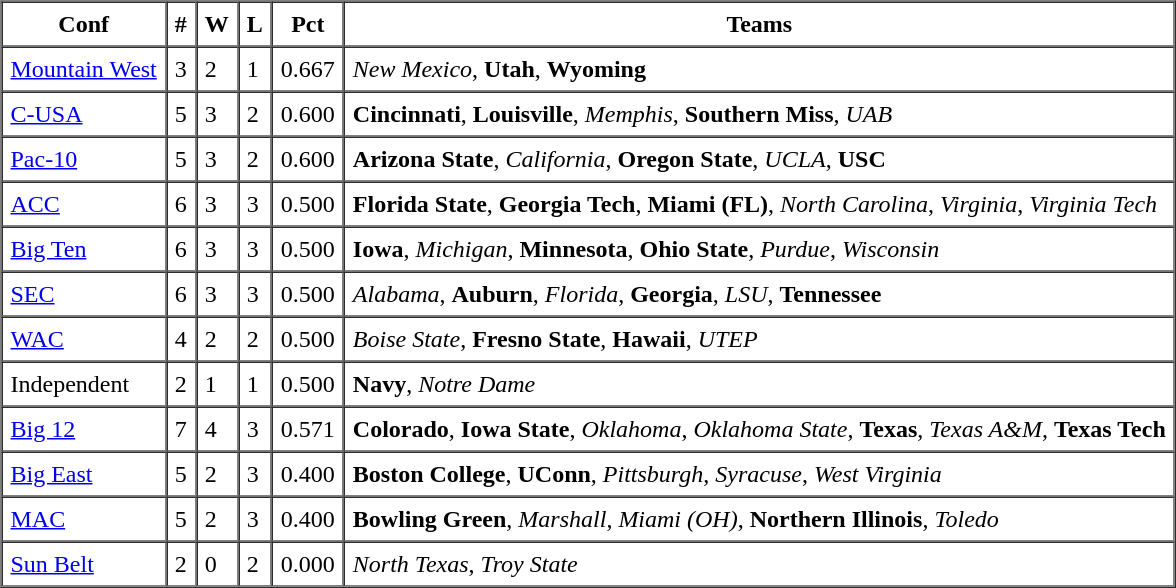<table border="1" cellpadding="5" cellspacing="0">
<tr>
<th>Conf</th>
<th>#</th>
<th>W</th>
<th>L</th>
<th>Pct</th>
<th>Teams</th>
</tr>
<tr>
<td><a href='#'>Mountain West</a></td>
<td>3</td>
<td>2</td>
<td>1</td>
<td>0.667</td>
<td><em>New Mexico</em>, <strong>Utah</strong>, <strong>Wyoming</strong></td>
</tr>
<tr>
<td><a href='#'>C-USA</a></td>
<td>5</td>
<td>3</td>
<td>2</td>
<td>0.600</td>
<td><strong>Cincinnati</strong>, <strong>Louisville</strong>, <em>Memphis</em>, <strong>Southern Miss</strong>, <em>UAB</em></td>
</tr>
<tr>
<td><a href='#'>Pac-10</a></td>
<td>5</td>
<td>3</td>
<td>2</td>
<td>0.600</td>
<td><strong>Arizona State</strong>, <em>California</em>, <strong>Oregon State</strong>, <em>UCLA</em>, <strong>USC</strong></td>
</tr>
<tr>
<td><a href='#'>ACC</a></td>
<td>6</td>
<td>3</td>
<td>3</td>
<td>0.500</td>
<td><strong>Florida State</strong>, <strong>Georgia Tech</strong>, <strong>Miami (FL)</strong>, <em>North Carolina</em>, <em>Virginia</em>, <em>Virginia Tech</em></td>
</tr>
<tr>
<td><a href='#'>Big Ten</a></td>
<td>6</td>
<td>3</td>
<td>3</td>
<td>0.500</td>
<td><strong>Iowa</strong>, <em>Michigan</em>, <strong>Minnesota</strong>, <strong>Ohio State</strong>, <em>Purdue</em>, <em>Wisconsin</em></td>
</tr>
<tr>
<td><a href='#'>SEC</a></td>
<td>6</td>
<td>3</td>
<td>3</td>
<td>0.500</td>
<td><em>Alabama</em>, <strong>Auburn</strong>, <em>Florida</em>, <strong>Georgia</strong>, <em>LSU</em>, <strong>Tennessee</strong></td>
</tr>
<tr>
<td><a href='#'>WAC</a></td>
<td>4</td>
<td>2</td>
<td>2</td>
<td>0.500</td>
<td><em>Boise State</em>, <strong>Fresno State</strong>, <strong>Hawaii</strong>, <em>UTEP</em></td>
</tr>
<tr>
<td>Independent</td>
<td>2</td>
<td>1</td>
<td>1</td>
<td>0.500</td>
<td><strong>Navy</strong>, <em>Notre Dame</em></td>
</tr>
<tr>
<td><a href='#'>Big 12</a></td>
<td>7</td>
<td>4</td>
<td>3</td>
<td>0.571</td>
<td><strong>Colorado</strong>, <strong>Iowa State</strong>, <em>Oklahoma</em>, <em>Oklahoma State</em>, <strong>Texas</strong>, <em>Texas A&M</em>, <strong>Texas Tech</strong></td>
</tr>
<tr>
<td><a href='#'>Big East</a></td>
<td>5</td>
<td>2</td>
<td>3</td>
<td>0.400</td>
<td><strong>Boston College</strong>, <strong>UConn</strong>, <em>Pittsburgh</em>, <em>Syracuse</em>, <em>West Virginia</em></td>
</tr>
<tr>
<td><a href='#'>MAC</a></td>
<td>5</td>
<td>2</td>
<td>3</td>
<td>0.400</td>
<td><strong>Bowling Green</strong>, <em>Marshall</em>, <em>Miami (OH)</em>, <strong>Northern Illinois</strong>, <em>Toledo</em></td>
</tr>
<tr>
<td><a href='#'>Sun Belt</a></td>
<td>2</td>
<td>0</td>
<td>2</td>
<td>0.000</td>
<td><em>North Texas</em>, <em>Troy State</em></td>
</tr>
</table>
